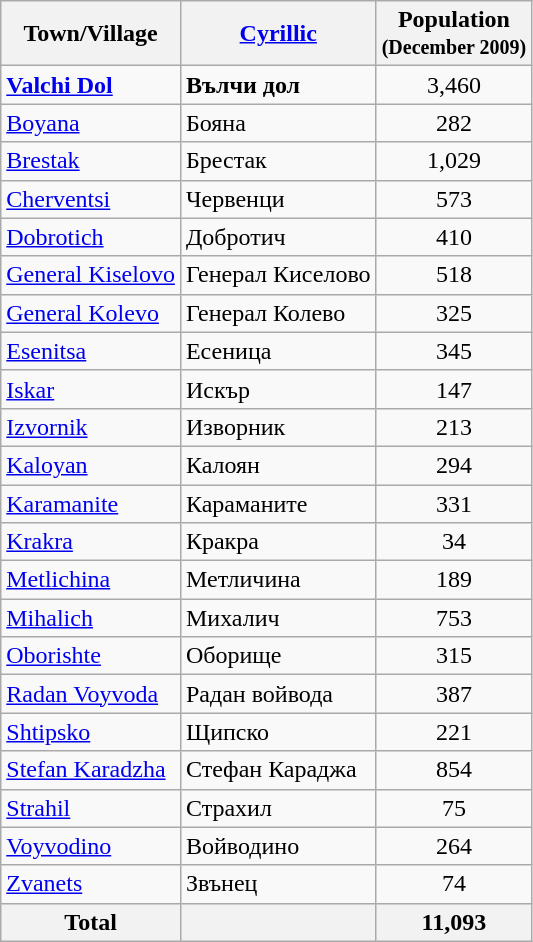<table class="wikitable sortable">
<tr>
<th>Town/Village</th>
<th><a href='#'>Cyrillic</a></th>
<th>Population<br><small>(December 2009)</small></th>
</tr>
<tr>
<td><strong><a href='#'>Valchi Dol</a></strong></td>
<td><strong>Вълчи дол</strong></td>
<td align="center">3,460</td>
</tr>
<tr>
<td><a href='#'>Boyana</a></td>
<td>Бояна</td>
<td align="center">282</td>
</tr>
<tr>
<td><a href='#'>Brestak</a></td>
<td>Брестак</td>
<td align="center">1,029</td>
</tr>
<tr>
<td><a href='#'>Cherventsi</a></td>
<td>Червенци</td>
<td align="center">573</td>
</tr>
<tr>
<td><a href='#'>Dobrotich</a></td>
<td>Добротич</td>
<td align="center">410</td>
</tr>
<tr>
<td><a href='#'>General Kiselovo</a></td>
<td>Генерал Киселово</td>
<td align="center">518</td>
</tr>
<tr>
<td><a href='#'>General Kolevo</a></td>
<td>Генерал Колево</td>
<td align="center">325</td>
</tr>
<tr>
<td><a href='#'>Esenitsa</a></td>
<td>Есеница</td>
<td align="center">345</td>
</tr>
<tr>
<td><a href='#'>Iskar</a></td>
<td>Искър</td>
<td align="center">147</td>
</tr>
<tr>
<td><a href='#'>Izvornik</a></td>
<td>Изворник</td>
<td align="center">213</td>
</tr>
<tr>
<td><a href='#'>Kaloyan</a></td>
<td>Калоян</td>
<td align="center">294</td>
</tr>
<tr>
<td><a href='#'>Karamanite</a></td>
<td>Караманите</td>
<td align="center">331</td>
</tr>
<tr>
<td><a href='#'>Krakra</a></td>
<td>Кракра</td>
<td align="center">34</td>
</tr>
<tr>
<td><a href='#'>Metlichina</a></td>
<td>Метличина</td>
<td align="center">189</td>
</tr>
<tr>
<td><a href='#'>Mihalich</a></td>
<td>Михалич</td>
<td align="center">753</td>
</tr>
<tr>
<td><a href='#'>Oborishte</a></td>
<td>Оборище</td>
<td align="center">315</td>
</tr>
<tr>
<td><a href='#'>Radan Voyvoda</a></td>
<td>Радан войвода</td>
<td align="center">387</td>
</tr>
<tr>
<td><a href='#'>Shtipsko</a></td>
<td>Щипско</td>
<td align="center">221</td>
</tr>
<tr>
<td><a href='#'>Stefan Karadzha</a></td>
<td>Стефан Караджа</td>
<td align="center">854</td>
</tr>
<tr>
<td><a href='#'>Strahil</a></td>
<td>Страхил</td>
<td align="center">75</td>
</tr>
<tr>
<td><a href='#'>Voyvodino</a></td>
<td>Войводино</td>
<td align="center">264</td>
</tr>
<tr>
<td><a href='#'>Zvanets</a></td>
<td>Звънец</td>
<td align="center">74</td>
</tr>
<tr>
<th>Total</th>
<th></th>
<th align="center">11,093</th>
</tr>
</table>
